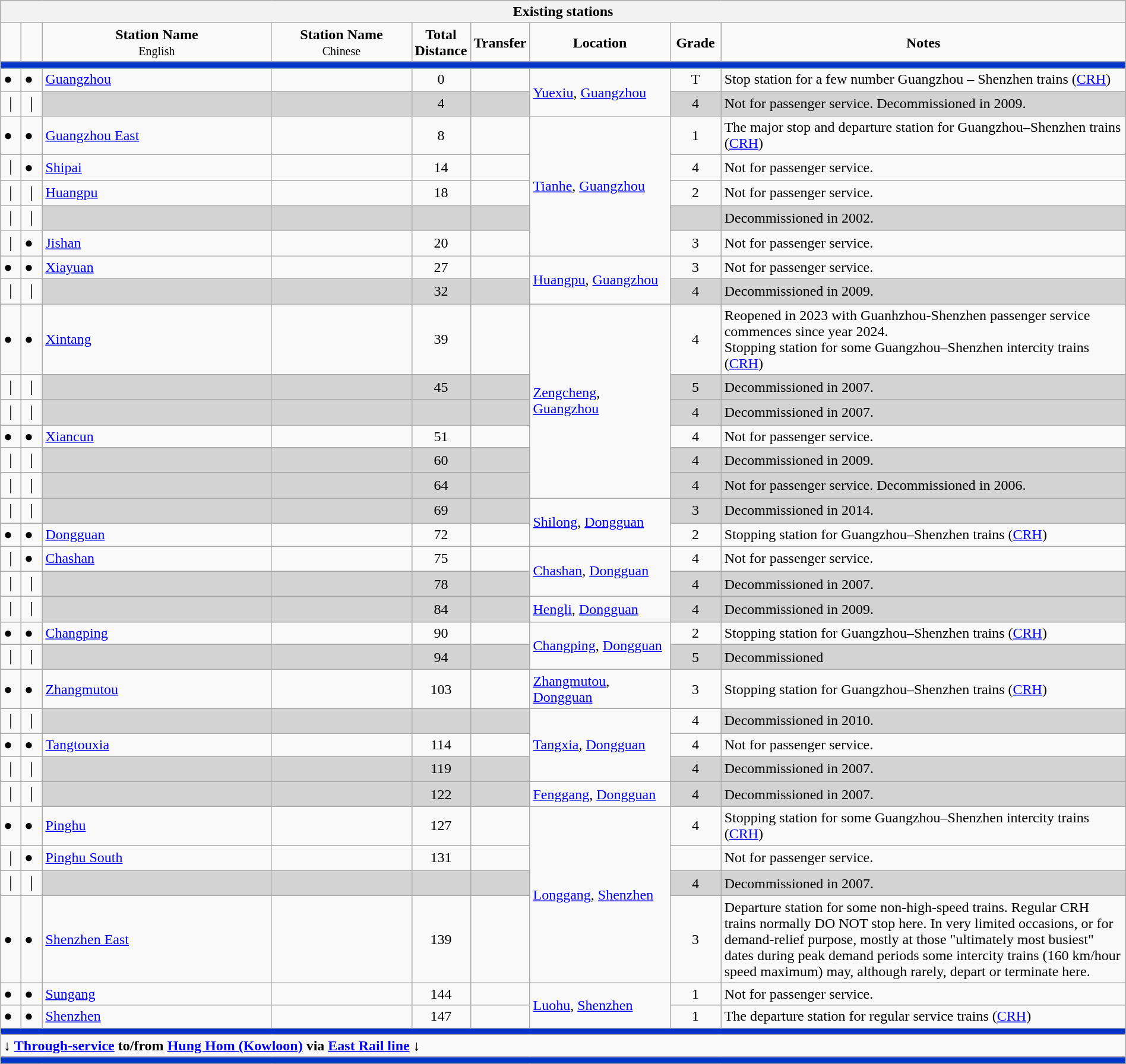<table class="wikitable sortable collapsible collapsed" style="width:100%">
<tr>
<th colspan="9">Existing stations</th>
</tr>
<tr>
<td></td>
<td></td>
<td width = "250pt" style="text-align: center;"><strong>Station Name</strong><br><small>English</small></td>
<td width = "150pt" style="text-align: center;"><strong>Station Name</strong><br><small>Chinese</small></td>
<td style="text-align:center"><strong>Total<br>Distance</strong></td>
<td style="text-align:center"><strong>Transfer</strong></td>
<td width = "150pt" style="text-align: center;"><strong>Location</strong></td>
<td width = "50pt" style="text-align: center;"><strong>Grade</strong></td>
<td style="text-align:center"><strong>Notes</strong></td>
</tr>
<tr style = "background:#0033c9; height: 2pt">
<td colspan = "9"></td>
</tr>
<tr>
<td>●</td>
<td>●</td>
<td><a href='#'>Guangzhou</a></td>
<td></td>
<td align=center>0</td>
<td align=center><br></td>
<td rowspan="2"><a href='#'>Yuexiu</a>, <a href='#'>Guangzhou</a></td>
<td align=center>T<br></td>
<td align=left>Stop station for a few number Guangzhou – Shenzhen trains (<a href='#'>CRH</a>)</td>
</tr>
<tr>
<td>｜</td>
<td>｜</td>
<td bgcolor="lightgrey"></td>
<td bgcolor="lightgrey"></td>
<td bgcolor="lightgrey" align=center>4</td>
<td bgcolor="lightgrey" align=center></td>
<td bgcolor="lightgrey" align=center>4</td>
<td bgcolor="lightgrey" align=left>Not for passenger service. Decommissioned in 2009.</td>
</tr>
<tr>
<td>●</td>
<td>●</td>
<td><a href='#'>Guangzhou East</a></td>
<td></td>
<td align=center>8</td>
<td align=center><br></td>
<td rowspan="5"><a href='#'>Tianhe</a>, <a href='#'>Guangzhou</a></td>
<td align=center>1</td>
<td align=left>The major stop and departure station for Guangzhou–Shenzhen trains (<a href='#'>CRH</a>)</td>
</tr>
<tr>
<td>｜</td>
<td>●</td>
<td><a href='#'>Shipai</a></td>
<td></td>
<td align=center>14</td>
<td align=center></td>
<td align=center>4</td>
<td align=left>Not for passenger service.</td>
</tr>
<tr>
<td>｜</td>
<td>｜</td>
<td><a href='#'>Huangpu</a></td>
<td></td>
<td align=center>18</td>
<td align=center></td>
<td align=center>2</td>
<td align=left>Not for passenger service.</td>
</tr>
<tr>
<td>｜</td>
<td>｜</td>
<td bgcolor="lightgrey"></td>
<td bgcolor="lightgrey"></td>
<td bgcolor="lightgrey" align=center></td>
<td bgcolor="lightgrey" align=center></td>
<td bgcolor="lightgrey" align=center></td>
<td bgcolor="lightgrey" align=left>Decommissioned in 2002.</td>
</tr>
<tr>
<td>｜</td>
<td>●</td>
<td><a href='#'>Jishan</a></td>
<td></td>
<td align=center>20</td>
<td align=center></td>
<td align=center>3</td>
<td align=left>Not for passenger service.</td>
</tr>
<tr>
<td>●</td>
<td>●</td>
<td><a href='#'>Xiayuan</a></td>
<td></td>
<td align=center>27</td>
<td align=center></td>
<td rowspan="2"><a href='#'>Huangpu</a>, <a href='#'>Guangzhou</a></td>
<td align=center>3</td>
<td align=left>Not for passenger service.</td>
</tr>
<tr>
<td>｜</td>
<td>｜</td>
<td bgcolor="lightgrey"></td>
<td bgcolor="lightgrey"></td>
<td bgcolor="lightgrey" align=center>32</td>
<td bgcolor="lightgrey" align=center></td>
<td bgcolor="lightgrey" align=center>4</td>
<td bgcolor="lightgrey" align=left>Decommissioned in 2009.</td>
</tr>
<tr>
<td>●</td>
<td>●</td>
<td><a href='#'>Xintang</a></td>
<td></td>
<td align=center>39</td>
<td align=center><br></td>
<td rowspan="6"><a href='#'>Zengcheng</a>, <a href='#'>Guangzhou</a></td>
<td align=center>4</td>
<td align=left>Reopened in 2023  with Guanhzhou-Shenzhen passenger service commences since year 2024.<br>Stopping station for some Guangzhou–Shenzhen intercity trains (<a href='#'>CRH</a>)</td>
</tr>
<tr>
<td>｜</td>
<td>｜</td>
<td bgcolor="lightgrey"></td>
<td bgcolor="lightgrey"></td>
<td bgcolor="lightgrey" align=center>45</td>
<td bgcolor="lightgrey" align=center></td>
<td bgcolor="lightgrey" align=center>5</td>
<td bgcolor="lightgrey" align=left>Decommissioned in 2007.</td>
</tr>
<tr>
<td>｜</td>
<td>｜</td>
<td bgcolor="lightgrey"></td>
<td bgcolor="lightgrey"></td>
<td bgcolor="lightgrey" align=center></td>
<td bgcolor="lightgrey" align=center></td>
<td bgcolor="lightgrey" align=center>4</td>
<td bgcolor="lightgrey" align=left>Decommissioned in 2007.</td>
</tr>
<tr>
<td>●</td>
<td>●</td>
<td><a href='#'>Xiancun</a></td>
<td></td>
<td align=center>51</td>
<td align=center></td>
<td align=center>4</td>
<td align=left>Not for passenger service.</td>
</tr>
<tr>
<td>｜</td>
<td>｜</td>
<td bgcolor="lightgrey"></td>
<td bgcolor="lightgrey"></td>
<td bgcolor="lightgrey" align=center>60</td>
<td bgcolor="lightgrey" align=center></td>
<td bgcolor="lightgrey" align=center>4</td>
<td bgcolor="lightgrey" align=left>Decommissioned in 2009.</td>
</tr>
<tr>
<td>｜</td>
<td>｜</td>
<td bgcolor="lightgrey"></td>
<td bgcolor="lightgrey"></td>
<td bgcolor="lightgrey" align=center>64</td>
<td bgcolor="lightgrey" align=center></td>
<td bgcolor="lightgrey" align=center>4</td>
<td bgcolor="lightgrey" align=left>Not for passenger service. Decommissioned in 2006.</td>
</tr>
<tr>
<td>｜</td>
<td>｜</td>
<td bgcolor="lightgrey"></td>
<td bgcolor="lightgrey"></td>
<td bgcolor="lightgrey" align=center>69</td>
<td bgcolor="lightgrey" align=center></td>
<td rowspan="2"><a href='#'>Shilong</a>, <a href='#'>Dongguan</a></td>
<td bgcolor="lightgrey" align=center>3</td>
<td bgcolor="lightgrey" align=left>Decommissioned in 2014.</td>
</tr>
<tr>
<td>●</td>
<td>●</td>
<td><a href='#'>Dongguan</a></td>
<td></td>
<td align=center>72</td>
<td align=center><br></td>
<td align=center>2</td>
<td align=left>Stopping station for Guangzhou–Shenzhen trains (<a href='#'>CRH</a>)</td>
</tr>
<tr>
<td>｜</td>
<td>●</td>
<td><a href='#'>Chashan</a></td>
<td></td>
<td align=center>75</td>
<td align=center></td>
<td rowspan="2"><a href='#'>Chashan</a>, <a href='#'>Dongguan</a></td>
<td align=center>4</td>
<td align=left>Not for passenger service.</td>
</tr>
<tr>
<td>｜</td>
<td>｜</td>
<td bgcolor="lightgrey"></td>
<td bgcolor="lightgrey"></td>
<td bgcolor="lightgrey" align=center>78</td>
<td bgcolor="lightgrey" align=center></td>
<td bgcolor="lightgrey" align=center>4</td>
<td bgcolor="lightgrey" align=left>Decommissioned in 2007.</td>
</tr>
<tr>
<td>｜</td>
<td>｜</td>
<td bgcolor="lightgrey"></td>
<td bgcolor="lightgrey"></td>
<td bgcolor="lightgrey" align=center>84</td>
<td bgcolor="lightgrey" align=center></td>
<td><a href='#'>Hengli</a>, <a href='#'>Dongguan</a></td>
<td bgcolor="lightgrey" align=center>4</td>
<td bgcolor="lightgrey" align=left>Decommissioned in 2009.</td>
</tr>
<tr>
<td>●</td>
<td>●</td>
<td><a href='#'>Changping</a></td>
<td></td>
<td align=center>90</td>
<td align=center></td>
<td rowspan="2"><a href='#'>Changping</a>, <a href='#'>Dongguan</a></td>
<td align=center>2</td>
<td align=left>Stopping station for Guangzhou–Shenzhen trains (<a href='#'>CRH</a>)</td>
</tr>
<tr>
<td>｜</td>
<td>｜</td>
<td bgcolor="lightgrey"></td>
<td bgcolor="lightgrey"></td>
<td bgcolor="lightgrey" align=center>94</td>
<td bgcolor="lightgrey" align=center></td>
<td bgcolor="lightgrey" align=center>5</td>
<td bgcolor="lightgrey" align=left>Decommissioned</td>
</tr>
<tr>
<td>●</td>
<td>●</td>
<td><a href='#'>Zhangmutou</a></td>
<td></td>
<td align=center>103</td>
<td align=center></td>
<td><a href='#'>Zhangmutou</a>, <a href='#'>Dongguan</a></td>
<td align=center>3</td>
<td align=left>Stopping station for Guangzhou–Shenzhen trains (<a href='#'>CRH</a>)</td>
</tr>
<tr>
<td>｜</td>
<td>｜</td>
<td bgcolor="lightgrey"></td>
<td bgcolor="lightgrey"></td>
<td bgcolor="lightgrey" align=center></td>
<td bgcolor="lightgrey" align=center></td>
<td rowspan="3"><a href='#'>Tangxia</a>, <a href='#'>Dongguan</a></td>
<td align=center>4</td>
<td bgcolor="lightgrey" bgcolor="lightgrey" align=left>Decommissioned in 2010.</td>
</tr>
<tr>
<td>●</td>
<td>●</td>
<td><a href='#'>Tangtouxia</a></td>
<td></td>
<td align=center>114</td>
<td align=center></td>
<td align=center>4</td>
<td align=left>Not for passenger service.</td>
</tr>
<tr>
<td>｜</td>
<td>｜</td>
<td bgcolor="lightgrey"></td>
<td bgcolor="lightgrey"></td>
<td bgcolor="lightgrey" align=center>119</td>
<td bgcolor="lightgrey" align=center></td>
<td bgcolor="lightgrey" align=center>4</td>
<td bgcolor="lightgrey" align=left>Decommissioned in 2007.</td>
</tr>
<tr>
<td>｜</td>
<td>｜</td>
<td bgcolor="lightgrey"></td>
<td bgcolor="lightgrey"></td>
<td bgcolor="lightgrey" align=center>122</td>
<td bgcolor="lightgrey" align=center></td>
<td><a href='#'>Fenggang</a>, <a href='#'>Dongguan</a></td>
<td bgcolor="lightgrey" align=center>4</td>
<td bgcolor="lightgrey" align=left>Decommissioned in 2007.</td>
</tr>
<tr>
<td>●</td>
<td>●</td>
<td><a href='#'>Pinghu</a></td>
<td></td>
<td align=center>127</td>
<td align=center><br></td>
<td rowspan="4"><a href='#'>Longgang</a>, <a href='#'>Shenzhen</a></td>
<td align=center>4</td>
<td align=left>Stopping station for some Guangzhou–Shenzhen intercity trains (<a href='#'>CRH</a>)</td>
</tr>
<tr>
<td>｜</td>
<td>●</td>
<td><a href='#'>Pinghu South</a></td>
<td></td>
<td align=center>131</td>
<td align=center></td>
<td align=center></td>
<td align=left>Not for passenger service.</td>
</tr>
<tr>
<td>｜</td>
<td>｜</td>
<td bgcolor="lightgrey"></td>
<td bgcolor="lightgrey"></td>
<td bgcolor="lightgrey" align=center></td>
<td bgcolor="lightgrey" align=center></td>
<td bgcolor="lightgrey" align=center>4</td>
<td bgcolor="lightgrey" align=left>Decommissioned in 2007.</td>
</tr>
<tr>
<td>●</td>
<td>●</td>
<td><a href='#'>Shenzhen East</a></td>
<td></td>
<td align=center>139</td>
<td align=center><br></td>
<td align=center>3</td>
<td align=left>Departure station for some non-high-speed trains. Regular CRH trains normally DO NOT stop here. In very limited occasions, or for demand-relief purpose, mostly at those "ultimately most busiest" dates during peak demand periods some intercity trains  (160 km/hour speed maximum) may, although rarely, depart or terminate here.</td>
</tr>
<tr>
<td>●</td>
<td>●</td>
<td><a href='#'>Sungang</a></td>
<td></td>
<td align=center>144</td>
<td align=center></td>
<td rowspan="2"><a href='#'>Luohu</a>, <a href='#'>Shenzhen</a></td>
<td align=center>1</td>
<td align=left>Not for passenger service.</td>
</tr>
<tr>
<td>●</td>
<td>●</td>
<td><a href='#'>Shenzhen</a></td>
<td></td>
<td align=center>147</td>
<td align=center>  <br></td>
<td align=center>1</td>
<td align=left>The departure station for regular service trains (<a href='#'>CRH</a>)</td>
</tr>
<tr style = "background:#0033c9; height: 2pt">
<td colspan = "9"></td>
</tr>
<tr>
<td colspan = "9"><strong>↓ <a href='#'>Through-service</a> to/from <a href='#'>Hung Hom (Kowloon)</a> via <a href='#'>East Rail line</a> ↓</strong></td>
</tr>
<tr style = "background:#0033c9; height: 2pt">
<td colspan = "9"></td>
</tr>
</table>
